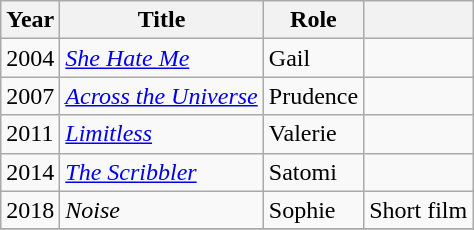<table class="wikitable">
<tr>
<th>Year</th>
<th>Title</th>
<th>Role</th>
<th></th>
</tr>
<tr>
<td>2004</td>
<td><em><a href='#'>She Hate Me</a></em></td>
<td>Gail</td>
<td></td>
</tr>
<tr>
<td>2007</td>
<td><em><a href='#'>Across the Universe</a></em></td>
<td>Prudence</td>
<td></td>
</tr>
<tr>
<td>2011</td>
<td><a href='#'><em>Limitless</em></a></td>
<td>Valerie</td>
<td></td>
</tr>
<tr>
<td>2014</td>
<td><a href='#'><em>The Scribbler</em></a></td>
<td>Satomi</td>
<td></td>
</tr>
<tr>
<td>2018</td>
<td><em>Noise</em></td>
<td>Sophie</td>
<td>Short film</td>
</tr>
<tr>
</tr>
</table>
